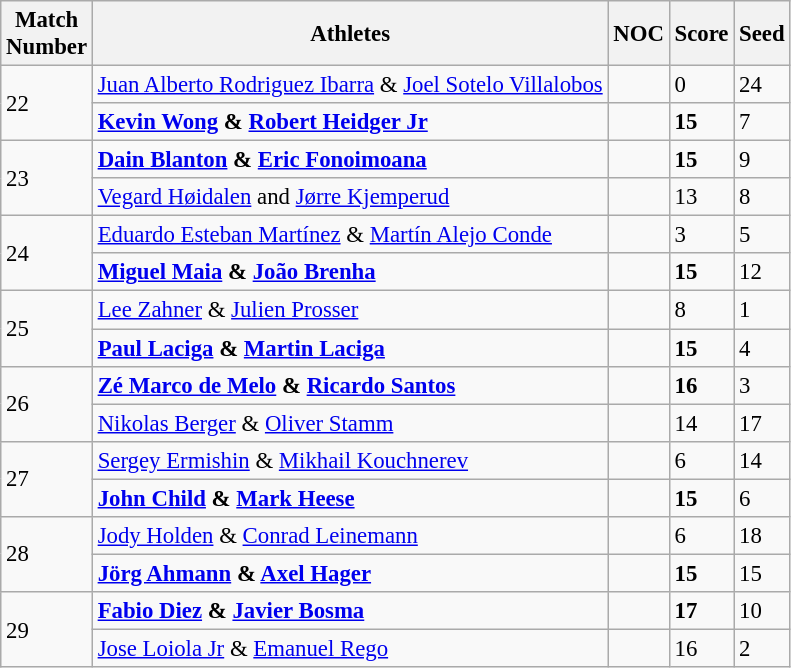<table class="wikitable" style="font-size:95%;">
<tr>
<th>Match <br>Number</th>
<th align="center">Athletes</th>
<th>NOC</th>
<th>Score</th>
<th>Seed</th>
</tr>
<tr>
<td Rowspan=2>22</td>
<td><a href='#'>Juan Alberto Rodriguez Ibarra</a> & <a href='#'>Joel Sotelo Villalobos</a></td>
<td></td>
<td>0</td>
<td>24</td>
</tr>
<tr>
<td><strong><a href='#'>Kevin Wong</a> & <a href='#'>Robert Heidger Jr</a></strong></td>
<td></td>
<td><strong>15</strong></td>
<td>7</td>
</tr>
<tr>
<td Rowspan=2>23</td>
<td><strong><a href='#'>Dain Blanton</a> & <a href='#'>Eric Fonoimoana</a></strong></td>
<td></td>
<td><strong>15</strong></td>
<td>9</td>
</tr>
<tr>
<td><a href='#'>Vegard Høidalen</a> and <a href='#'>Jørre Kjemperud</a></td>
<td></td>
<td>13</td>
<td>8</td>
</tr>
<tr>
<td Rowspan=2>24</td>
<td><a href='#'>Eduardo Esteban Martínez</a> & <a href='#'>Martín Alejo Conde</a></td>
<td></td>
<td>3</td>
<td>5</td>
</tr>
<tr>
<td><strong><a href='#'>Miguel Maia</a> & <a href='#'>João Brenha</a></strong></td>
<td></td>
<td><strong>15</strong></td>
<td>12</td>
</tr>
<tr>
<td Rowspan=2>25</td>
<td><a href='#'>Lee Zahner</a> & <a href='#'>Julien Prosser</a></td>
<td></td>
<td>8</td>
<td>1</td>
</tr>
<tr>
<td><strong><a href='#'>Paul Laciga</a> & <a href='#'>Martin Laciga</a></strong></td>
<td></td>
<td><strong>15</strong></td>
<td>4</td>
</tr>
<tr>
<td Rowspan=2>26</td>
<td><strong><a href='#'>Zé Marco de Melo</a> & <a href='#'>Ricardo Santos</a></strong></td>
<td></td>
<td><strong>16</strong></td>
<td>3</td>
</tr>
<tr>
<td><a href='#'>Nikolas Berger</a> & <a href='#'>Oliver Stamm</a></td>
<td></td>
<td>14</td>
<td>17</td>
</tr>
<tr>
<td Rowspan=2>27</td>
<td><a href='#'>Sergey Ermishin</a> & <a href='#'>Mikhail Kouchnerev</a></td>
<td></td>
<td>6</td>
<td>14</td>
</tr>
<tr>
<td><strong><a href='#'>John Child</a> & <a href='#'>Mark Heese</a></strong></td>
<td></td>
<td><strong>15</strong></td>
<td>6</td>
</tr>
<tr>
<td Rowspan=2>28</td>
<td><a href='#'>Jody Holden</a> & <a href='#'>Conrad Leinemann</a></td>
<td></td>
<td>6</td>
<td>18</td>
</tr>
<tr>
<td><strong><a href='#'>Jörg Ahmann</a> & <a href='#'>Axel Hager</a></strong></td>
<td></td>
<td><strong>15</strong></td>
<td>15</td>
</tr>
<tr>
<td Rowspan=2>29</td>
<td><strong><a href='#'>Fabio Diez</a> & <a href='#'>Javier Bosma</a></strong></td>
<td></td>
<td><strong>17</strong></td>
<td>10</td>
</tr>
<tr>
<td><a href='#'>Jose Loiola Jr</a> & <a href='#'>Emanuel Rego</a></td>
<td></td>
<td>16</td>
<td>2</td>
</tr>
</table>
